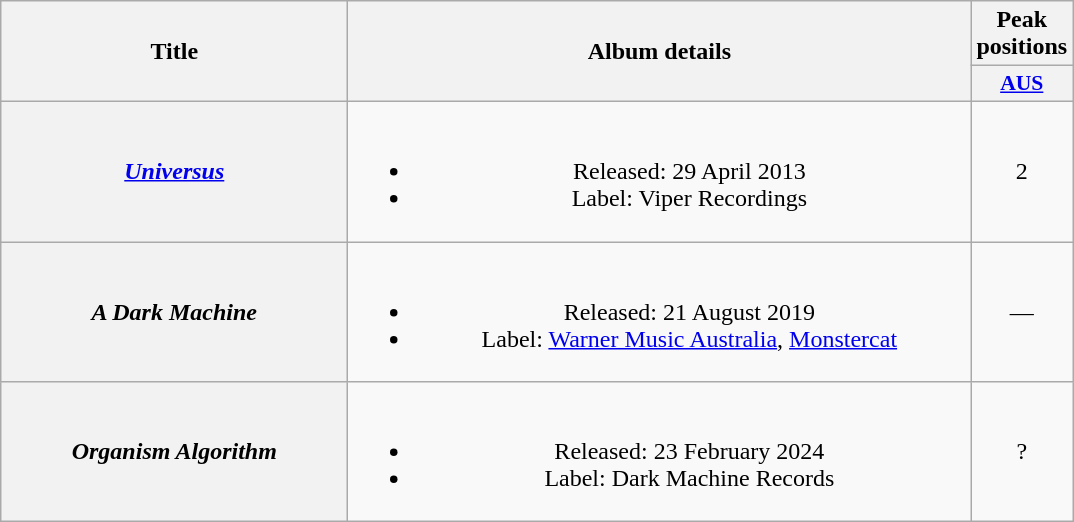<table class="wikitable plainrowheaders" style="text-align:center;">
<tr>
<th scope="col" rowspan="2" style="width:14em;">Title</th>
<th scope="col" rowspan="2" style="width:25.5em;">Album details</th>
<th scope="col">Peak positions</th>
</tr>
<tr>
<th scope="col" style="width:2.5em;font-size:90%;"><a href='#'>AUS</a></th>
</tr>
<tr>
<th scope="row"><em><a href='#'>Universus</a></em></th>
<td><br><ul><li>Released: 29 April 2013<br></li><li>Label: Viper Recordings</li></ul></td>
<td>2</td>
</tr>
<tr>
<th scope="row"><em>A Dark Machine</em></th>
<td><br><ul><li>Released: 21 August 2019<br></li><li>Label: <a href='#'>Warner Music Australia</a>, <a href='#'>Monstercat</a></li></ul></td>
<td>—</td>
</tr>
<tr>
<th scope="row"><em>Organism Algorithm</em></th>
<td><br><ul><li>Released: 23 February 2024<br></li><li>Label: Dark Machine Records</li></ul></td>
<td>?</td>
</tr>
</table>
